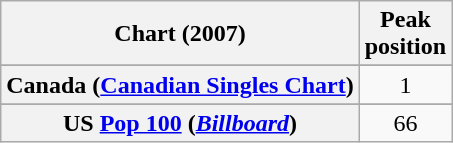<table class="wikitable sortable plainrowheaders" style="text-align:center">
<tr>
<th scope="col">Chart (2007)</th>
<th scope="col">Peak<br>position</th>
</tr>
<tr>
</tr>
<tr>
<th scope="row">Canada (<a href='#'>Canadian Singles Chart</a>)</th>
<td>1</td>
</tr>
<tr>
</tr>
<tr>
</tr>
<tr>
</tr>
<tr>
</tr>
<tr>
</tr>
<tr>
</tr>
<tr>
</tr>
<tr>
</tr>
<tr>
</tr>
<tr>
</tr>
<tr>
</tr>
<tr>
</tr>
<tr>
<th scope="row">US <a href='#'>Pop 100</a> (<em><a href='#'>Billboard</a></em>)</th>
<td>66</td>
</tr>
</table>
